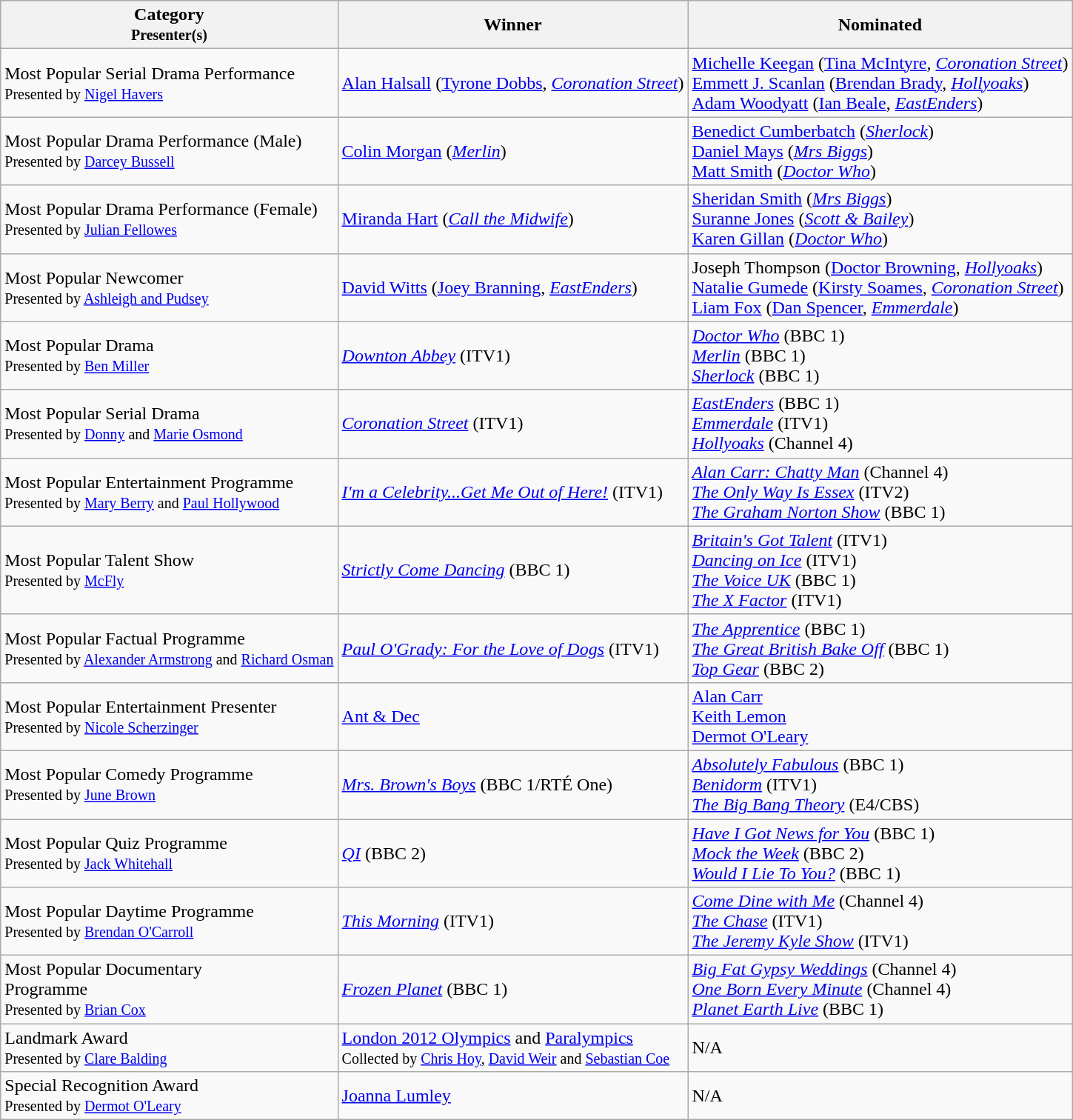<table class="wikitable sortable">
<tr>
<th>Category<br><small>Presenter(s)</small></th>
<th>Winner</th>
<th>Nominated</th>
</tr>
<tr>
<td>Most Popular Serial Drama Performance<br><small>Presented by <a href='#'>Nigel Havers</a></small></td>
<td><a href='#'>Alan Halsall</a> (<a href='#'>Tyrone Dobbs</a>, <em><a href='#'>Coronation Street</a></em>)</td>
<td><a href='#'>Michelle Keegan</a> (<a href='#'>Tina McIntyre</a>, <em><a href='#'>Coronation Street</a></em>)<br><a href='#'>Emmett J. Scanlan</a> (<a href='#'>Brendan Brady</a>, <em><a href='#'>Hollyoaks</a></em>)<br><a href='#'>Adam Woodyatt</a> (<a href='#'>Ian Beale</a>, <em><a href='#'>EastEnders</a></em>)</td>
</tr>
<tr>
<td>Most Popular Drama Performance (Male)<br><small>Presented by <a href='#'>Darcey Bussell</a></small></td>
<td><a href='#'>Colin Morgan</a> (<em><a href='#'>Merlin</a></em>)</td>
<td><a href='#'>Benedict Cumberbatch</a> (<em><a href='#'>Sherlock</a></em>)<br><a href='#'>Daniel Mays</a> (<em><a href='#'>Mrs Biggs</a></em>)<br><a href='#'>Matt Smith</a> (<em><a href='#'>Doctor Who</a></em>)</td>
</tr>
<tr>
<td>Most Popular Drama Performance (Female)<br><small>Presented by <a href='#'>Julian Fellowes</a></small></td>
<td><a href='#'>Miranda Hart</a> (<em><a href='#'>Call the Midwife</a></em>)</td>
<td><a href='#'>Sheridan Smith</a> (<em><a href='#'>Mrs Biggs</a></em>)<br><a href='#'>Suranne Jones</a> (<em><a href='#'>Scott & Bailey</a></em>)<br><a href='#'>Karen Gillan</a> (<em><a href='#'>Doctor Who</a></em>)</td>
</tr>
<tr>
<td>Most Popular Newcomer<br><small>Presented by <a href='#'>Ashleigh and Pudsey</a></small></td>
<td><a href='#'>David Witts</a> (<a href='#'>Joey Branning</a>, <em><a href='#'>EastEnders</a></em>)</td>
<td>Joseph Thompson (<a href='#'>Doctor Browning</a>, <em><a href='#'>Hollyoaks</a></em>)<br><a href='#'>Natalie Gumede</a> (<a href='#'>Kirsty Soames</a>, <em><a href='#'>Coronation Street</a></em>)<br><a href='#'>Liam Fox</a> (<a href='#'>Dan Spencer</a>, <em><a href='#'>Emmerdale</a></em>)</td>
</tr>
<tr>
<td>Most Popular Drama<br><small>Presented by <a href='#'>Ben Miller</a></small></td>
<td><em><a href='#'>Downton Abbey</a></em> (ITV1)</td>
<td><em><a href='#'>Doctor Who</a></em> (BBC 1)<br><em><a href='#'>Merlin</a></em> (BBC 1)<br><em><a href='#'>Sherlock</a></em> (BBC 1)</td>
</tr>
<tr>
<td>Most Popular Serial Drama<br><small>Presented by <a href='#'>Donny</a> and <a href='#'>Marie Osmond</a></small></td>
<td><em><a href='#'>Coronation Street</a></em> (ITV1)</td>
<td><em><a href='#'>EastEnders</a></em> (BBC 1)<br><em><a href='#'>Emmerdale</a></em> (ITV1)<br><em><a href='#'>Hollyoaks</a></em> (Channel 4)</td>
</tr>
<tr>
<td>Most Popular Entertainment Programme<br><small>Presented by <a href='#'>Mary Berry</a> and <a href='#'>Paul Hollywood</a></small></td>
<td><em><a href='#'>I'm a Celebrity...Get Me Out of Here!</a></em> (ITV1)</td>
<td><em><a href='#'>Alan Carr: Chatty Man</a></em> (Channel 4)<br><em><a href='#'>The Only Way Is Essex</a></em> (ITV2)<br><em><a href='#'>The Graham Norton Show</a></em> (BBC 1)</td>
</tr>
<tr>
<td>Most Popular Talent Show<br><small>Presented by <a href='#'>McFly</a></small></td>
<td><em><a href='#'>Strictly Come Dancing</a></em> (BBC 1)</td>
<td><em><a href='#'>Britain's Got Talent</a></em> (ITV1)<br><em><a href='#'>Dancing on Ice</a></em> (ITV1)<br><em><a href='#'>The Voice UK</a></em> (BBC 1)<br><em><a href='#'>The X Factor</a></em> (ITV1)</td>
</tr>
<tr>
<td>Most Popular Factual Programme<br><small>Presented by <a href='#'>Alexander Armstrong</a> and <a href='#'>Richard Osman</a></small></td>
<td><em><a href='#'>Paul O'Grady: For the Love of Dogs</a></em> (ITV1)</td>
<td><em><a href='#'>The Apprentice</a></em> (BBC 1)<br><em><a href='#'>The Great British Bake Off</a></em> (BBC 1)<br><em><a href='#'>Top Gear</a></em> (BBC 2)</td>
</tr>
<tr>
<td>Most Popular Entertainment Presenter<br><small>Presented by <a href='#'>Nicole Scherzinger</a></small></td>
<td><a href='#'>Ant & Dec</a></td>
<td><a href='#'>Alan Carr</a><br><a href='#'>Keith Lemon</a><br><a href='#'>Dermot O'Leary</a></td>
</tr>
<tr>
<td>Most Popular Comedy Programme<br><small>Presented by <a href='#'>June Brown</a></small></td>
<td><em><a href='#'>Mrs. Brown's Boys</a></em> (BBC 1/RTÉ One)</td>
<td><em><a href='#'>Absolutely Fabulous</a></em> (BBC 1)<br><em><a href='#'>Benidorm</a></em> (ITV1)<br><em><a href='#'>The Big Bang Theory</a></em> (E4/CBS)</td>
</tr>
<tr>
<td>Most Popular Quiz Programme<br><small>Presented by <a href='#'>Jack Whitehall</a></small></td>
<td><em><a href='#'>QI</a></em> (BBC 2)</td>
<td><em><a href='#'>Have I Got News for You</a></em> (BBC 1)<br><em><a href='#'>Mock the Week</a></em> (BBC 2)<br><em><a href='#'>Would I Lie To You?</a></em> (BBC 1)</td>
</tr>
<tr>
<td>Most Popular Daytime Programme<br><small>Presented by <a href='#'>Brendan O'Carroll</a></small></td>
<td><em><a href='#'>This Morning</a></em> (ITV1)</td>
<td><em><a href='#'>Come Dine with Me</a></em> (Channel 4)<br><em><a href='#'>The Chase</a></em> (ITV1)<br><em><a href='#'>The Jeremy Kyle Show</a></em> (ITV1)</td>
</tr>
<tr>
<td>Most Popular Documentary<br>Programme<br><small>Presented by <a href='#'>Brian Cox</a></small></td>
<td><em><a href='#'>Frozen Planet</a></em> (BBC 1)</td>
<td><em><a href='#'>Big Fat Gypsy Weddings</a></em> (Channel 4)<br><em><a href='#'>One Born Every Minute</a></em> (Channel 4)<br><em><a href='#'>Planet Earth Live</a></em> (BBC 1)</td>
</tr>
<tr>
<td>Landmark Award<br><small>Presented by <a href='#'>Clare Balding</a></small></td>
<td><a href='#'>London 2012 Olympics</a> and <a href='#'>Paralympics</a><br><small>Collected by <a href='#'>Chris Hoy</a>, <a href='#'>David Weir</a> and <a href='#'>Sebastian Coe</a></small></td>
<td>N/A</td>
</tr>
<tr>
<td>Special Recognition Award<br><small>Presented by <a href='#'>Dermot O'Leary</a></small></td>
<td><a href='#'>Joanna Lumley</a></td>
<td>N/A</td>
</tr>
</table>
